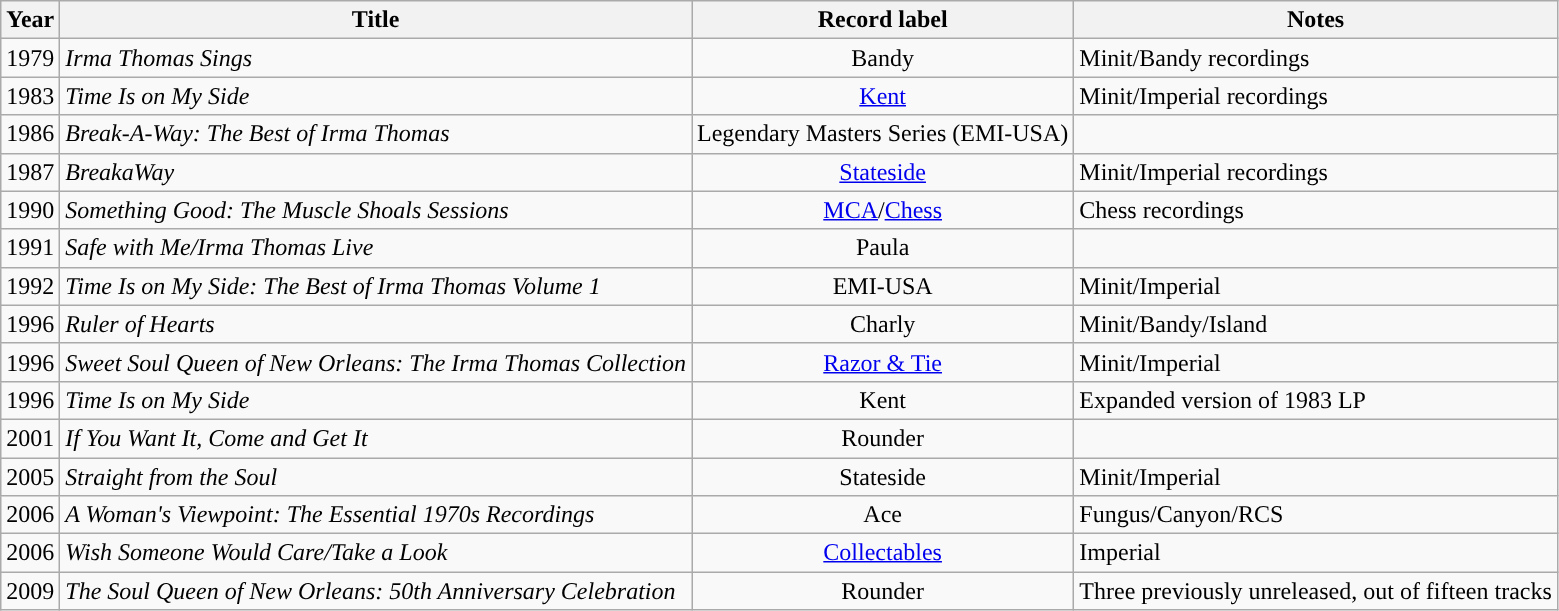<table class="wikitable sortable">
<tr>
<th>Year</th>
<th>Title</th>
<th>Record label</th>
<th>Notes</th>
</tr>
<tr>
<td>1979</td>
<td><em>Irma Thomas Sings</em></td>
<td style="text-align:center;">Bandy</td>
<td>Minit/Bandy recordings</td>
</tr>
<tr>
<td>1983</td>
<td><em>Time Is on My Side</em></td>
<td style="text-align:center;"><a href='#'>Kent</a></td>
<td>Minit/Imperial recordings</td>
</tr>
<tr>
<td>1986</td>
<td><em>Break-A-Way: The Best of Irma Thomas</em></td>
<td style="text-align:center;">Legendary Masters Series (EMI-USA)</td>
<td></td>
</tr>
<tr>
<td>1987</td>
<td><em>BreakaWay</em></td>
<td style="text-align:center;"><a href='#'>Stateside</a></td>
<td>Minit/Imperial recordings</td>
</tr>
<tr>
<td>1990</td>
<td><em>Something Good: The Muscle Shoals Sessions</em></td>
<td style="text-align:center;"><a href='#'>MCA</a>/<a href='#'>Chess</a></td>
<td>Chess recordings</td>
</tr>
<tr>
<td>1991</td>
<td><em>Safe with Me/Irma Thomas Live</em></td>
<td style="text-align:center;">Paula</td>
<td></td>
</tr>
<tr>
<td>1992</td>
<td><em>Time Is on My Side: The Best of Irma Thomas Volume 1</em></td>
<td style="text-align:center;">EMI-USA</td>
<td>Minit/Imperial</td>
</tr>
<tr>
<td>1996</td>
<td><em>Ruler of Hearts</em></td>
<td style="text-align:center;">Charly</td>
<td>Minit/Bandy/Island</td>
</tr>
<tr>
<td>1996</td>
<td><em>Sweet Soul Queen of New Orleans: The Irma Thomas Collection</em></td>
<td style="text-align:center;"><a href='#'>Razor & Tie</a></td>
<td>Minit/Imperial</td>
</tr>
<tr>
<td>1996</td>
<td><em>Time Is on My Side</em></td>
<td style="text-align:center;">Kent</td>
<td>Expanded version of 1983 LP</td>
</tr>
<tr>
<td>2001</td>
<td><em>If You Want It, Come and Get It</em></td>
<td style="text-align:center;">Rounder</td>
<td></td>
</tr>
<tr>
<td>2005</td>
<td><em>Straight from the Soul</em></td>
<td style="text-align:center;">Stateside</td>
<td>Minit/Imperial</td>
</tr>
<tr>
<td>2006</td>
<td><em>A Woman's Viewpoint: The Essential 1970s Recordings</em></td>
<td style="text-align:center;">Ace</td>
<td>Fungus/Canyon/RCS</td>
</tr>
<tr>
<td>2006</td>
<td><em>Wish Someone Would Care/Take a Look</em></td>
<td style="text-align:center;"><a href='#'>Collectables</a></td>
<td>Imperial</td>
</tr>
<tr>
<td>2009</td>
<td><em>The Soul Queen of New Orleans: 50th Anniversary Celebration</em></td>
<td style="text-align:center;">Rounder</td>
<td>Three previously unreleased, out of fifteen tracks</td>
</tr>
</table>
